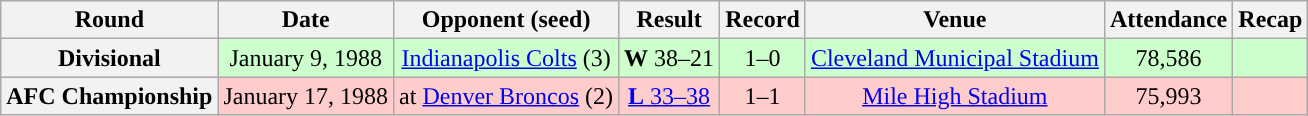<table class="wikitable" style="text-align:center">
<tr>
<th>Round</th>
<th>Date</th>
<th>Opponent (seed)</th>
<th>Result</th>
<th>Record</th>
<th>Venue</th>
<th>Attendance</th>
<th>Recap</th>
</tr>
<tr style="background:#cfc">
<th>Divisional</th>
<td>January 9, 1988</td>
<td><a href='#'>Indianapolis Colts</a> (3)</td>
<td><strong>W</strong> 38–21</td>
<td>1–0</td>
<td><a href='#'>Cleveland Municipal Stadium</a></td>
<td>78,586</td>
<td></td>
</tr>
<tr style="background:#fcc">
<th>AFC Championship</th>
<td>January 17, 1988</td>
<td>at <a href='#'>Denver Broncos</a> (2)</td>
<td><a href='#'><strong>L</strong> 33–38</a></td>
<td>1–1</td>
<td><a href='#'>Mile High Stadium</a></td>
<td>75,993</td>
<td></td>
</tr>
</table>
